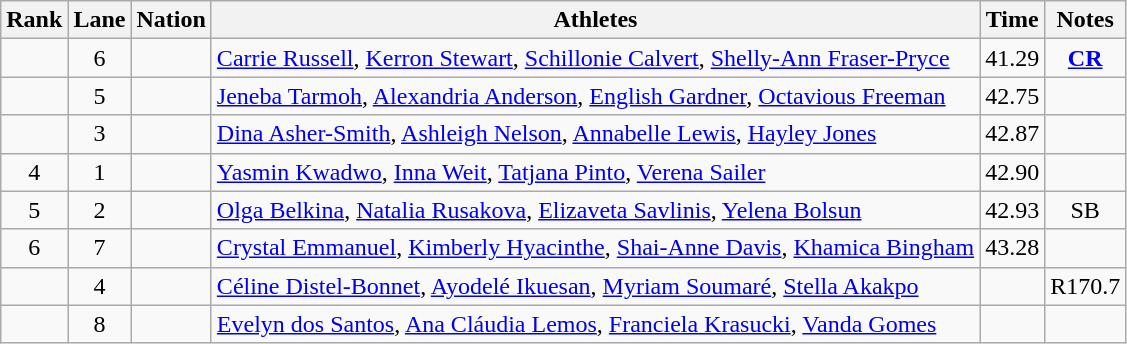<table class="wikitable sortable" style="text-align:center">
<tr>
<th>Rank</th>
<th>Lane</th>
<th>Nation</th>
<th>Athletes</th>
<th>Time</th>
<th>Notes</th>
</tr>
<tr>
<td></td>
<td>6</td>
<td align=left></td>
<td align=left><a href='#'>Carrie Russell</a>, <a href='#'>Kerron Stewart</a>, <a href='#'>Schillonie Calvert</a>, <a href='#'>Shelly-Ann Fraser-Pryce</a></td>
<td>41.29</td>
<td><strong><a href='#'>CR</a></strong></td>
</tr>
<tr>
<td></td>
<td>5</td>
<td align=left></td>
<td align=left><a href='#'>Jeneba Tarmoh</a>, <a href='#'>Alexandria Anderson</a>, <a href='#'>English Gardner</a>, <a href='#'>Octavious Freeman</a></td>
<td>42.75</td>
<td></td>
</tr>
<tr>
<td></td>
<td>3</td>
<td align=left></td>
<td align=left><a href='#'>Dina Asher-Smith</a>, <a href='#'>Ashleigh Nelson</a>, <a href='#'>Annabelle Lewis</a>, <a href='#'>Hayley Jones</a></td>
<td>42.87</td>
<td></td>
</tr>
<tr>
<td>4</td>
<td>1</td>
<td align=left></td>
<td align=left><a href='#'>Yasmin Kwadwo</a>, <a href='#'>Inna Weit</a>, <a href='#'>Tatjana Pinto</a>, <a href='#'>Verena Sailer</a></td>
<td>42.90</td>
<td></td>
</tr>
<tr>
<td>5</td>
<td>2</td>
<td align=left></td>
<td align=left><a href='#'>Olga Belkina</a>, <a href='#'>Natalia Rusakova</a>, <a href='#'>Elizaveta Savlinis</a>, <a href='#'>Yelena Bolsun</a></td>
<td>42.93</td>
<td>SB</td>
</tr>
<tr>
<td>6</td>
<td>7</td>
<td align=left></td>
<td align=left><a href='#'>Crystal Emmanuel</a>, <a href='#'>Kimberly Hyacinthe</a>, <a href='#'>Shai-Anne Davis</a>, <a href='#'>Khamica Bingham</a></td>
<td>43.28</td>
<td></td>
</tr>
<tr>
<td></td>
<td>4</td>
<td align=left></td>
<td align=left><a href='#'>Céline Distel-Bonnet</a>, <a href='#'>Ayodelé Ikuesan</a>, <a href='#'>Myriam Soumaré</a>, <a href='#'>Stella Akakpo</a></td>
<td></td>
<td>R170.7</td>
</tr>
<tr>
<td></td>
<td>8</td>
<td align=left></td>
<td align=left><a href='#'>Evelyn dos Santos</a>, <a href='#'>Ana Cláudia Lemos</a>, <a href='#'>Franciela Krasucki</a>, <a href='#'>Vanda Gomes</a></td>
<td></td>
<td></td>
</tr>
</table>
